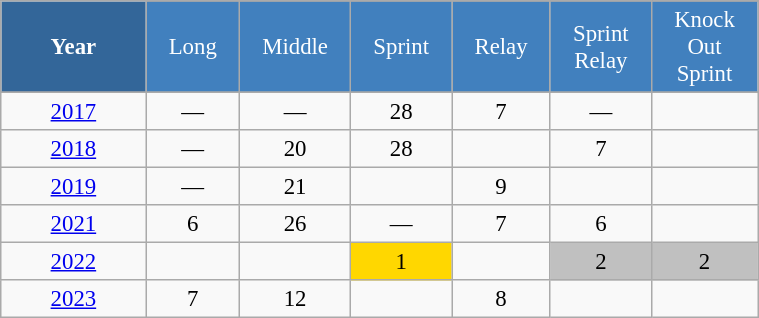<table class="wikitable" style="font-size:95%; text-align:center; border:grey solid 1px; border-collapse:collapse;" width="40%">
<tr style="background-color:#369; color:white;">
<td rowspan="2" colspan="1" width="10%"><strong>Year</strong></td>
</tr>
<tr style="background-color:#4180be; color:white;">
<td width="5%">Long</td>
<td width="5%">Middle</td>
<td width="5%">Sprint</td>
<td width="5%">Relay</td>
<td width="5%">Sprint<br>Relay</td>
<td width="5%">Knock Out<br>Sprint</td>
</tr>
<tr style="background-color:#8CB2D8; color:white;">
</tr>
<tr>
<td><a href='#'>2017</a></td>
<td>—</td>
<td>—</td>
<td>28</td>
<td>7</td>
<td>—</td>
<td></td>
</tr>
<tr>
<td><a href='#'>2018</a></td>
<td>—</td>
<td>20</td>
<td>28</td>
<td></td>
<td>7</td>
<td></td>
</tr>
<tr>
<td><a href='#'>2019</a></td>
<td>—</td>
<td>21</td>
<td></td>
<td>9</td>
<td></td>
<td></td>
</tr>
<tr>
<td><a href='#'>2021</a></td>
<td>6</td>
<td>26</td>
<td>—</td>
<td>7</td>
<td>6</td>
<td></td>
</tr>
<tr>
<td><a href='#'>2022</a></td>
<td></td>
<td></td>
<td bgcolor=gold>1</td>
<td></td>
<td bgcolor=silver>2</td>
<td bgcolor=silver>2</td>
</tr>
<tr>
<td><a href='#'>2023</a></td>
<td>7</td>
<td>12</td>
<td></td>
<td>8</td>
<td></td>
<td></td>
</tr>
</table>
